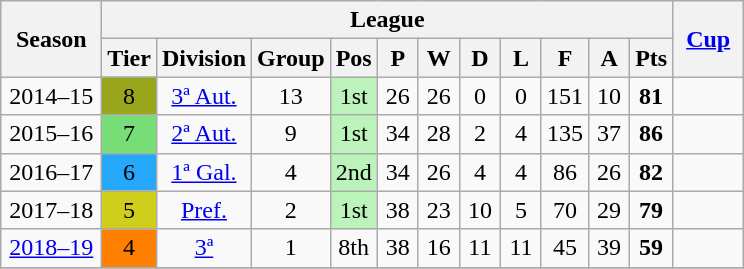<table class="wikitable" style="text-align:center">
<tr>
<th rowspan=2 width=60>Season</th>
<th colspan=11>League</th>
<th rowspan=2 width=40 align=center><a href='#'>Cup</a></th>
</tr>
<tr>
<th>Tier</th>
<th>Division</th>
<th>Group</th>
<th>Pos</th>
<th width=20>P</th>
<th width=20>W</th>
<th width=20>D</th>
<th width=20>L</th>
<th width=20>F</th>
<th width=20>A</th>
<th width=20>Pts</th>
</tr>
<tr>
<td>2014–15</td>
<td bgcolor=#99A61C>8</td>
<td><a href='#'>3ª Aut.</a></td>
<td>13</td>
<td bgcolor=#BBF3BB>1st</td>
<td>26</td>
<td>26</td>
<td>0</td>
<td>0</td>
<td>151</td>
<td>10</td>
<td><strong>81</strong></td>
<td></td>
</tr>
<tr>
<td>2015–16</td>
<td bgcolor=#77DD77>7</td>
<td><a href='#'>2ª Aut.</a></td>
<td>9</td>
<td bgcolor=#BBF3BB>1st</td>
<td>34</td>
<td>28</td>
<td>2</td>
<td>4</td>
<td>135</td>
<td>37</td>
<td><strong>86</strong></td>
<td></td>
</tr>
<tr>
<td>2016–17</td>
<td bgcolor=#25A8F9>6</td>
<td><a href='#'>1ª Gal.</a></td>
<td>4</td>
<td bgcolor=#BBF3BB>2nd</td>
<td>34</td>
<td>26</td>
<td>4</td>
<td>4</td>
<td>86</td>
<td>26</td>
<td><strong>82</strong></td>
<td></td>
</tr>
<tr>
<td>2017–18</td>
<td bgcolor=#CECE1B>5</td>
<td><a href='#'>Pref.</a></td>
<td>2</td>
<td bgcolor=#BBF3BB>1st</td>
<td>38</td>
<td>23</td>
<td>10</td>
<td>5</td>
<td>70</td>
<td>29</td>
<td><strong>79</strong></td>
<td></td>
</tr>
<tr>
<td><a href='#'>2018–19</a></td>
<td bgcolor=#FF7F00>4</td>
<td><a href='#'>3ª</a></td>
<td>1</td>
<td>8th</td>
<td>38</td>
<td>16</td>
<td>11</td>
<td>11</td>
<td>45</td>
<td>39</td>
<td><strong>59</strong></td>
<td></td>
</tr>
<tr>
</tr>
</table>
